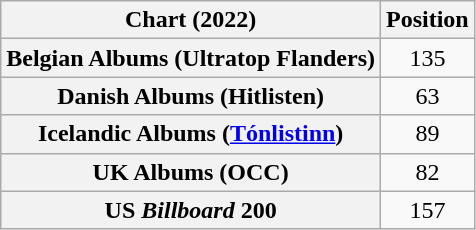<table class="wikitable sortable plainrowheaders" style="text-align:center">
<tr>
<th scope="col">Chart (2022)</th>
<th scope="col">Position</th>
</tr>
<tr>
<th scope="row">Belgian Albums (Ultratop Flanders)</th>
<td>135</td>
</tr>
<tr>
<th scope="row">Danish Albums (Hitlisten)</th>
<td>63</td>
</tr>
<tr>
<th scope="row">Icelandic Albums (<a href='#'>Tónlistinn</a>)</th>
<td>89</td>
</tr>
<tr>
<th scope="row">UK Albums (OCC)</th>
<td>82</td>
</tr>
<tr>
<th scope="row">US <em>Billboard</em> 200</th>
<td>157</td>
</tr>
</table>
